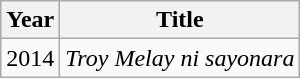<table class="wikitable">
<tr>
<th>Year</th>
<th>Title</th>
</tr>
<tr>
<td>2014</td>
<td><em>Troy Melay ni sayonara</em></td>
</tr>
</table>
